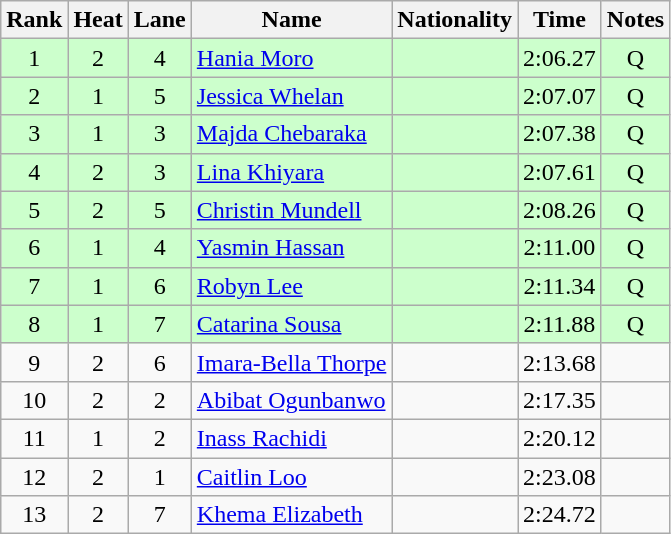<table class="wikitable sortable" style="text-align:center">
<tr>
<th>Rank</th>
<th>Heat</th>
<th>Lane</th>
<th>Name</th>
<th>Nationality</th>
<th>Time</th>
<th>Notes</th>
</tr>
<tr bgcolor=ccffcc>
<td>1</td>
<td>2</td>
<td>4</td>
<td align=left><a href='#'>Hania Moro</a></td>
<td align=left></td>
<td>2:06.27</td>
<td>Q</td>
</tr>
<tr bgcolor=ccffcc>
<td>2</td>
<td>1</td>
<td>5</td>
<td align=left><a href='#'>Jessica Whelan</a></td>
<td align=left></td>
<td>2:07.07</td>
<td>Q</td>
</tr>
<tr bgcolor=ccffcc>
<td>3</td>
<td>1</td>
<td>3</td>
<td align=left><a href='#'>Majda Chebaraka</a></td>
<td align=left></td>
<td>2:07.38</td>
<td>Q</td>
</tr>
<tr bgcolor=ccffcc>
<td>4</td>
<td>2</td>
<td>3</td>
<td align=left><a href='#'>Lina Khiyara</a></td>
<td align=left></td>
<td>2:07.61</td>
<td>Q</td>
</tr>
<tr bgcolor=ccffcc>
<td>5</td>
<td>2</td>
<td>5</td>
<td align=left><a href='#'>Christin Mundell</a></td>
<td align=left></td>
<td>2:08.26</td>
<td>Q</td>
</tr>
<tr bgcolor=ccffcc>
<td>6</td>
<td>1</td>
<td>4</td>
<td align=left><a href='#'>Yasmin Hassan</a></td>
<td align=left></td>
<td>2:11.00</td>
<td>Q</td>
</tr>
<tr bgcolor=ccffcc>
<td>7</td>
<td>1</td>
<td>6</td>
<td align=left><a href='#'>Robyn Lee</a></td>
<td align=left></td>
<td>2:11.34</td>
<td>Q</td>
</tr>
<tr bgcolor=ccffcc>
<td>8</td>
<td>1</td>
<td>7</td>
<td align=left><a href='#'>Catarina Sousa</a></td>
<td align=left></td>
<td>2:11.88</td>
<td>Q</td>
</tr>
<tr>
<td>9</td>
<td>2</td>
<td>6</td>
<td align=left><a href='#'>Imara-Bella Thorpe</a></td>
<td align=left></td>
<td>2:13.68</td>
<td></td>
</tr>
<tr>
<td>10</td>
<td>2</td>
<td>2</td>
<td align=left><a href='#'>Abibat Ogunbanwo</a></td>
<td align=left></td>
<td>2:17.35</td>
<td></td>
</tr>
<tr>
<td>11</td>
<td>1</td>
<td>2</td>
<td align=left><a href='#'>Inass Rachidi</a></td>
<td align=left></td>
<td>2:20.12</td>
<td></td>
</tr>
<tr>
<td>12</td>
<td>2</td>
<td>1</td>
<td align=left><a href='#'>Caitlin Loo</a></td>
<td align=left></td>
<td>2:23.08</td>
<td></td>
</tr>
<tr>
<td>13</td>
<td>2</td>
<td>7</td>
<td align=left><a href='#'>Khema Elizabeth</a></td>
<td align=left></td>
<td>2:24.72</td>
<td></td>
</tr>
</table>
